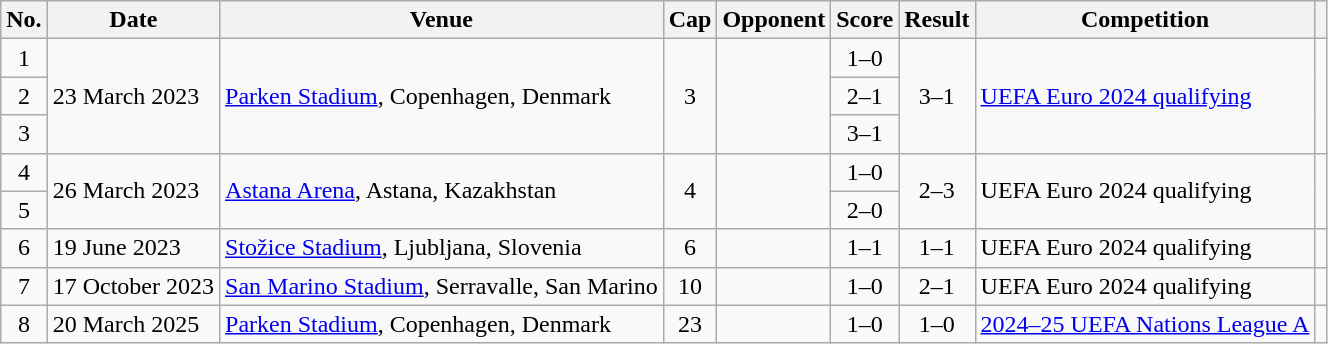<table class="wikitable">
<tr>
<th scope="col">No.</th>
<th scope="col">Date</th>
<th scope="col">Venue</th>
<th scope="col">Cap</th>
<th scope="col">Opponent</th>
<th scope="col">Score</th>
<th scope="col">Result</th>
<th scope="col">Competition</th>
<th scope="col" class="unsortable"></th>
</tr>
<tr>
<td align="center">1</td>
<td rowspan="3">23 March 2023</td>
<td rowspan="3"><a href='#'>Parken Stadium</a>, Copenhagen, Denmark</td>
<td rowspan="3" align="center">3</td>
<td rowspan="3"></td>
<td align="center">1–0</td>
<td rowspan="3" align="center">3–1</td>
<td rowspan="3"><a href='#'>UEFA Euro 2024 qualifying</a></td>
<td rowspan="3" align="center"></td>
</tr>
<tr>
<td align="center">2</td>
<td align="center">2–1</td>
</tr>
<tr>
<td align="center">3</td>
<td align="center">3–1</td>
</tr>
<tr>
<td align="center">4</td>
<td rowspan="2">26 March 2023</td>
<td rowspan="2"><a href='#'>Astana Arena</a>, Astana, Kazakhstan</td>
<td rowspan="2" align="center">4</td>
<td rowspan="2"></td>
<td align="center">1–0</td>
<td rowspan="2" align="center">2–3</td>
<td rowspan="2">UEFA Euro 2024 qualifying</td>
<td rowspan="2" align="center"></td>
</tr>
<tr>
<td align="center">5</td>
<td align="center">2–0</td>
</tr>
<tr>
<td align="center">6</td>
<td>19 June 2023</td>
<td><a href='#'>Stožice Stadium</a>, Ljubljana, Slovenia</td>
<td align="center">6</td>
<td></td>
<td align="center">1–1</td>
<td align="center">1–1</td>
<td>UEFA Euro 2024 qualifying</td>
<td align="center"></td>
</tr>
<tr>
<td align="center">7</td>
<td>17 October 2023</td>
<td><a href='#'>San Marino Stadium</a>, Serravalle, San Marino</td>
<td align="center">10</td>
<td></td>
<td align="center">1–0</td>
<td align="center">2–1</td>
<td>UEFA Euro 2024 qualifying</td>
<td align="center"></td>
</tr>
<tr>
<td align="center">8</td>
<td>20 March 2025</td>
<td><a href='#'>Parken Stadium</a>, Copenhagen, Denmark</td>
<td align="center">23</td>
<td></td>
<td align="center">1–0</td>
<td align="center">1–0</td>
<td><a href='#'>2024–25 UEFA Nations League A</a></td>
<td align="center"></td>
</tr>
</table>
